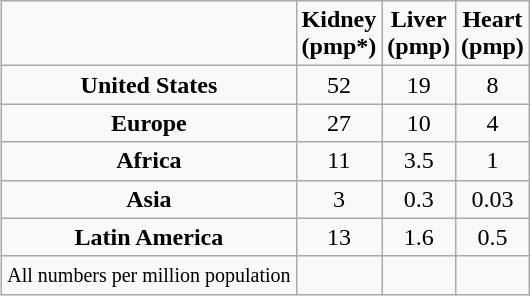<table class="wikitable" style="float: right; margin-left:15px; text-align:center">
<tr>
<td></td>
<td><strong>Kidney</strong><br><strong>(pmp*)</strong></td>
<td><strong>Liver</strong><br><strong>(pmp)</strong></td>
<td><strong>Heart</strong><br><strong>(pmp)</strong></td>
</tr>
<tr>
<td><strong>United States</strong></td>
<td>52</td>
<td>19</td>
<td>8</td>
</tr>
<tr>
<td><strong>Europe</strong></td>
<td>27</td>
<td>10</td>
<td>4</td>
</tr>
<tr>
<td><strong>Africa</strong></td>
<td>11</td>
<td>3.5</td>
<td>1</td>
</tr>
<tr>
<td><strong>Asia</strong></td>
<td>3</td>
<td>0.3</td>
<td>0.03</td>
</tr>
<tr>
<td><strong>Latin America</strong></td>
<td>13</td>
<td>1.6</td>
<td>0.5</td>
</tr>
<tr>
<td><small>All numbers per million population</small></td>
<td></td>
<td></td>
<td></td>
</tr>
</table>
